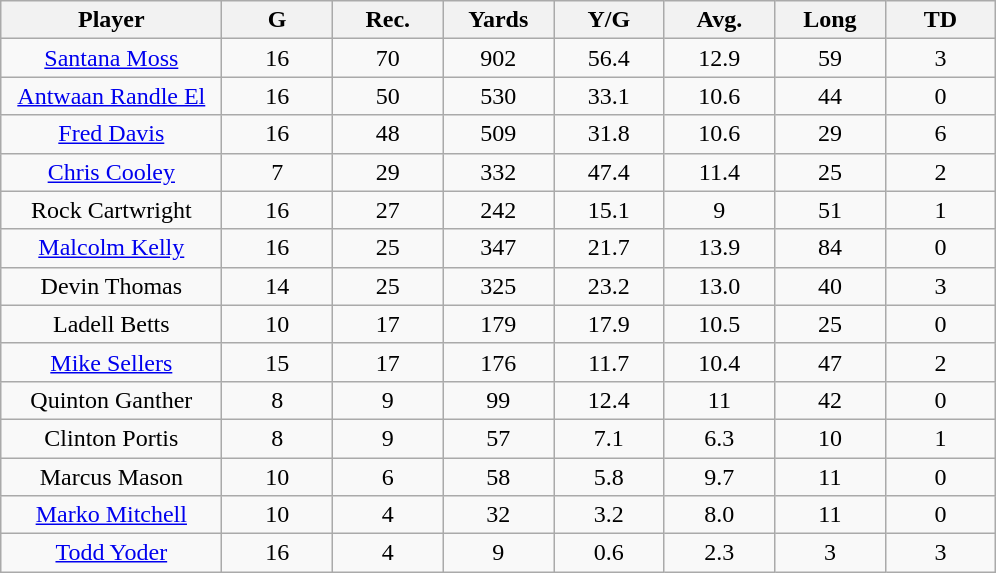<table class="wikitable">
<tr>
<th bgcolor="#DDDDFF" width="20%">Player</th>
<th bgcolor="#DDDDFF" width="10%">G</th>
<th bgcolor="#DDDDFF" width="10%">Rec.</th>
<th bgcolor="#DDDDFF" width="10%">Yards</th>
<th bgcolor="#DDDDFF" width="10%">Y/G</th>
<th bgcolor="#DDDDFF" width="10%">Avg.</th>
<th bgcolor="#DDDDFF" width="10%">Long</th>
<th bgcolor="#DDDDFF" width="10%">TD</th>
</tr>
<tr align="center">
<td><a href='#'>Santana Moss</a></td>
<td>16</td>
<td>70</td>
<td>902</td>
<td>56.4</td>
<td>12.9</td>
<td>59</td>
<td>3</td>
</tr>
<tr align="center">
<td><a href='#'>Antwaan Randle El</a></td>
<td>16</td>
<td>50</td>
<td>530</td>
<td>33.1</td>
<td>10.6</td>
<td>44</td>
<td>0</td>
</tr>
<tr align="center">
<td><a href='#'>Fred Davis</a></td>
<td>16</td>
<td>48</td>
<td>509</td>
<td>31.8</td>
<td>10.6</td>
<td>29</td>
<td>6</td>
</tr>
<tr align="center">
<td><a href='#'>Chris Cooley</a></td>
<td>7</td>
<td>29</td>
<td>332</td>
<td>47.4</td>
<td>11.4</td>
<td>25</td>
<td>2</td>
</tr>
<tr align="center">
<td>Rock Cartwright</td>
<td>16</td>
<td>27</td>
<td>242</td>
<td>15.1</td>
<td>9</td>
<td>51</td>
<td>1</td>
</tr>
<tr align="center">
<td><a href='#'>Malcolm Kelly</a></td>
<td>16</td>
<td>25</td>
<td>347</td>
<td>21.7</td>
<td>13.9</td>
<td>84</td>
<td>0</td>
</tr>
<tr align="center">
<td>Devin Thomas</td>
<td>14</td>
<td>25</td>
<td>325</td>
<td>23.2</td>
<td>13.0</td>
<td>40</td>
<td>3</td>
</tr>
<tr align="center">
<td>Ladell Betts</td>
<td>10</td>
<td>17</td>
<td>179</td>
<td>17.9</td>
<td>10.5</td>
<td>25</td>
<td>0</td>
</tr>
<tr align="center">
<td><a href='#'>Mike Sellers</a></td>
<td>15</td>
<td>17</td>
<td>176</td>
<td>11.7</td>
<td>10.4</td>
<td>47</td>
<td>2</td>
</tr>
<tr align="center">
<td>Quinton Ganther</td>
<td>8</td>
<td>9</td>
<td>99</td>
<td>12.4</td>
<td>11</td>
<td>42</td>
<td>0</td>
</tr>
<tr align="center">
<td>Clinton Portis</td>
<td>8</td>
<td>9</td>
<td>57</td>
<td>7.1</td>
<td>6.3</td>
<td>10</td>
<td>1</td>
</tr>
<tr align="center">
<td>Marcus Mason</td>
<td>10</td>
<td>6</td>
<td>58</td>
<td>5.8</td>
<td>9.7</td>
<td>11</td>
<td>0</td>
</tr>
<tr align="center">
<td><a href='#'>Marko Mitchell</a></td>
<td>10</td>
<td>4</td>
<td>32</td>
<td>3.2</td>
<td>8.0</td>
<td>11</td>
<td>0</td>
</tr>
<tr align="center">
<td><a href='#'>Todd Yoder</a></td>
<td>16</td>
<td>4</td>
<td>9</td>
<td>0.6</td>
<td>2.3</td>
<td>3</td>
<td>3</td>
</tr>
</table>
